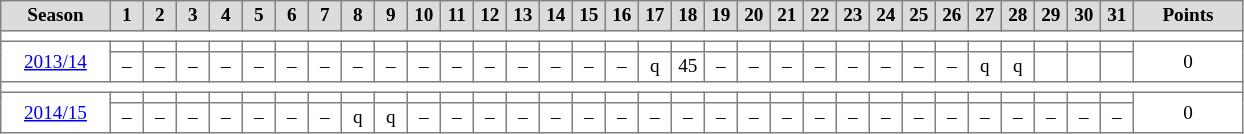<table cellpadding="3" cellspacing="0" border="1" style="background:#fff; font-size:80%; line-height:13px; border:gray solid 1px; border-collapse:collapse;">
<tr style="background:#ccc; text-align:center; background:#dcdcdc;">
<td style="width:65px;"><strong>Season</strong></td>
<td style="width:15px;"><strong>1</strong></td>
<td style="width:15px;"><strong>2</strong></td>
<td style="width:15px;"><strong>3</strong></td>
<td style="width:15px;"><strong>4</strong></td>
<td style="width:15px;"><strong>5</strong></td>
<td style="width:15px;"><strong>6</strong></td>
<td style="width:15px;"><strong>7</strong></td>
<td style="width:15px;"><strong>8</strong></td>
<td style="width:15px;"><strong>9</strong></td>
<td style="width:15px;"><strong>10</strong></td>
<td style="width:15px;"><strong>11</strong></td>
<td style="width:15px;"><strong>12</strong></td>
<td style="width:15px;"><strong>13</strong></td>
<td style="width:15px;"><strong>14</strong></td>
<td style="width:15px;"><strong>15</strong></td>
<td style="width:15px;"><strong>16</strong></td>
<td style="width:15px;"><strong>17</strong></td>
<td style="width:15px;"><strong>18</strong></td>
<td style="width:15px;"><strong>19</strong></td>
<td style="width:15px;"><strong>20</strong></td>
<td style="width:15px;"><strong>21</strong></td>
<td style="width:15px;"><strong>22</strong></td>
<td style="width:15px;"><strong>23</strong></td>
<td style="width:15px;"><strong>24</strong></td>
<td style="width:15px;"><strong>25</strong></td>
<td style="width:15px;"><strong>26</strong></td>
<td style="width:15px;"><strong>27</strong></td>
<td style="width:15px;"><strong>28</strong></td>
<td style="width:15px;"><strong>29</strong></td>
<td style="width:15px;"><strong>30</strong></td>
<td style="width:15px;"><strong>31</strong></td>
<td style="width:30px;"><strong>Points</strong></td>
</tr>
<tr>
<td colspan=33></td>
</tr>
<tr align=center>
<td rowspan="2" style="width:66px;"><a href='#'>2013/14</a></td>
<th></th>
<th></th>
<th></th>
<th></th>
<th></th>
<th></th>
<th></th>
<th></th>
<th></th>
<th></th>
<th></th>
<th></th>
<th></th>
<th></th>
<th></th>
<th></th>
<th></th>
<th></th>
<th></th>
<th></th>
<th></th>
<th></th>
<th></th>
<th></th>
<th></th>
<th></th>
<th></th>
<th></th>
<th></th>
<th></th>
<th></th>
<td rowspan="2" style="width:66px;">0</td>
</tr>
<tr align=center>
<td>–</td>
<td>–</td>
<td>–</td>
<td>–</td>
<td>–</td>
<td>–</td>
<td>–</td>
<td>–</td>
<td>–</td>
<td>–</td>
<td>–</td>
<td>–</td>
<td>–</td>
<td>–</td>
<td>–</td>
<td>–</td>
<td>q</td>
<td>45</td>
<td>–</td>
<td>–</td>
<td>–</td>
<td>–</td>
<td>–</td>
<td>–</td>
<td>–</td>
<td>–</td>
<td>q</td>
<td>q</td>
<th></th>
<th></th>
<th></th>
</tr>
<tr>
<td colspan=33></td>
</tr>
<tr align=center>
<td rowspan="2" style="width:66px;"><a href='#'>2014/15</a></td>
<th></th>
<th></th>
<th></th>
<th></th>
<th></th>
<th></th>
<th></th>
<th></th>
<th></th>
<th></th>
<th></th>
<th></th>
<th></th>
<th></th>
<th></th>
<th></th>
<th></th>
<th></th>
<th></th>
<th></th>
<th></th>
<th></th>
<th></th>
<th></th>
<th></th>
<th></th>
<th></th>
<th></th>
<th></th>
<th></th>
<th></th>
<td rowspan="2" style="width:66px;">0</td>
</tr>
<tr align=center>
<td>–</td>
<td>–</td>
<td>–</td>
<td>–</td>
<td>–</td>
<td>–</td>
<td>–</td>
<td>q</td>
<td>q</td>
<td>–</td>
<td>–</td>
<td>–</td>
<td>–</td>
<td>–</td>
<td>–</td>
<td>–</td>
<td>–</td>
<td>–</td>
<td>–</td>
<td>–</td>
<td>–</td>
<td>–</td>
<td>–</td>
<td>–</td>
<td>–</td>
<td>–</td>
<td>–</td>
<td>–</td>
<td>–</td>
<td>–</td>
<td>–</td>
</tr>
</table>
